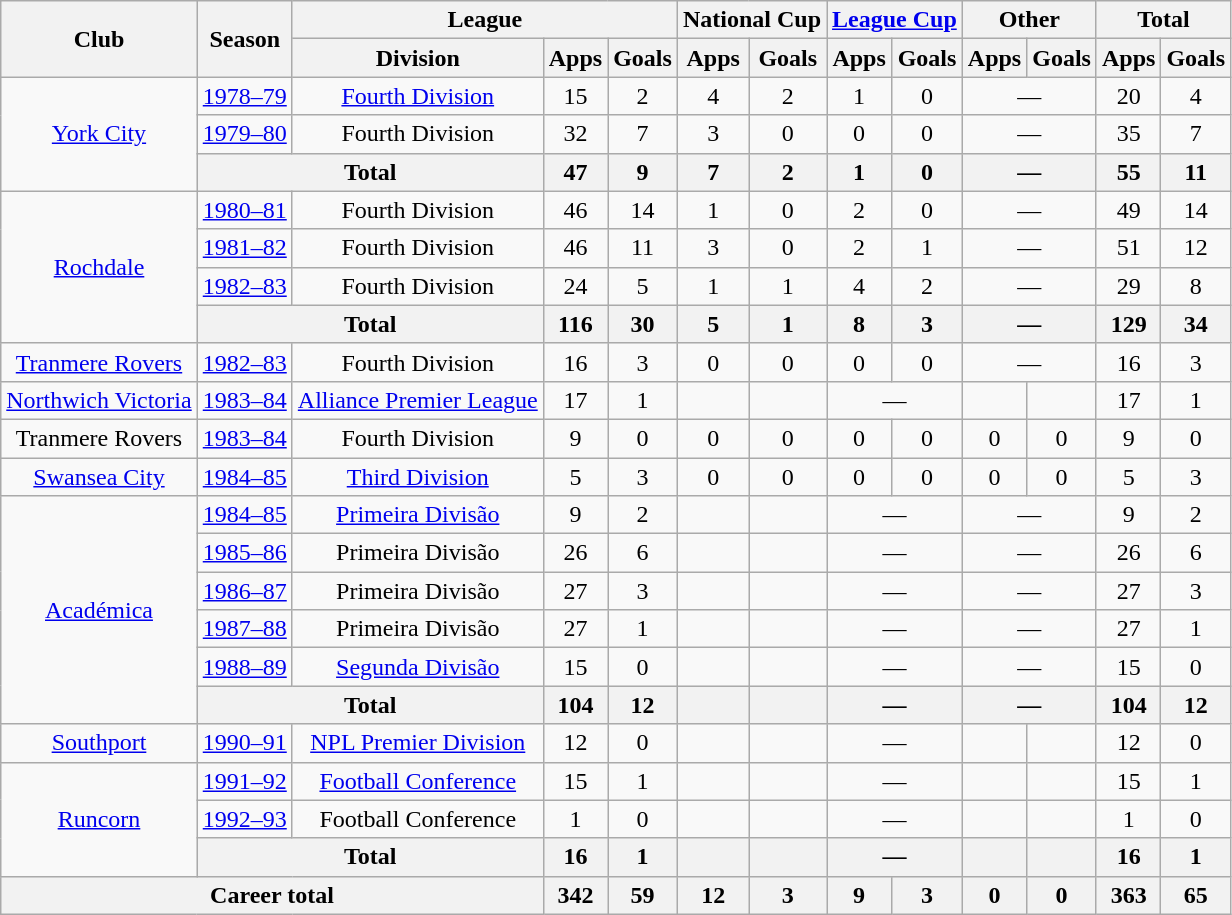<table class="wikitable" style="text-align: center;">
<tr>
<th rowspan="2">Club</th>
<th rowspan="2">Season</th>
<th colspan="3">League</th>
<th colspan="2">National Cup</th>
<th colspan="2"><a href='#'>League Cup</a></th>
<th colspan="2">Other</th>
<th colspan="2">Total</th>
</tr>
<tr>
<th>Division</th>
<th>Apps</th>
<th>Goals</th>
<th>Apps</th>
<th>Goals</th>
<th>Apps</th>
<th>Goals</th>
<th>Apps</th>
<th>Goals</th>
<th>Apps</th>
<th>Goals</th>
</tr>
<tr>
<td rowspan="3"><a href='#'>York City</a></td>
<td><a href='#'>1978–79</a></td>
<td><a href='#'>Fourth Division</a></td>
<td>15</td>
<td>2</td>
<td>4</td>
<td>2</td>
<td>1</td>
<td>0</td>
<td colspan="2">—</td>
<td>20</td>
<td>4</td>
</tr>
<tr>
<td><a href='#'>1979–80</a></td>
<td>Fourth Division</td>
<td>32</td>
<td>7</td>
<td>3</td>
<td>0</td>
<td>0</td>
<td>0</td>
<td colspan="2">—</td>
<td>35</td>
<td>7</td>
</tr>
<tr>
<th colspan="2">Total</th>
<th>47</th>
<th>9</th>
<th>7</th>
<th>2</th>
<th>1</th>
<th>0</th>
<th colspan="2">—</th>
<th>55</th>
<th>11</th>
</tr>
<tr>
<td rowspan="4"><a href='#'>Rochdale</a></td>
<td><a href='#'>1980–81</a></td>
<td>Fourth Division</td>
<td>46</td>
<td>14</td>
<td>1</td>
<td>0</td>
<td>2</td>
<td>0</td>
<td colspan="2">—</td>
<td>49</td>
<td>14</td>
</tr>
<tr>
<td><a href='#'>1981–82</a></td>
<td>Fourth Division</td>
<td>46</td>
<td>11</td>
<td>3</td>
<td>0</td>
<td>2</td>
<td>1</td>
<td colspan="2">—</td>
<td>51</td>
<td>12</td>
</tr>
<tr>
<td><a href='#'>1982–83</a></td>
<td>Fourth Division</td>
<td>24</td>
<td>5</td>
<td>1</td>
<td>1</td>
<td>4</td>
<td>2</td>
<td colspan="2">—</td>
<td>29</td>
<td>8</td>
</tr>
<tr>
<th colspan="2">Total</th>
<th>116</th>
<th>30</th>
<th>5</th>
<th>1</th>
<th>8</th>
<th>3</th>
<th colspan="2">—</th>
<th>129</th>
<th>34</th>
</tr>
<tr>
<td><a href='#'>Tranmere Rovers</a></td>
<td><a href='#'>1982–83</a></td>
<td>Fourth Division</td>
<td>16</td>
<td>3</td>
<td>0</td>
<td>0</td>
<td>0</td>
<td>0</td>
<td colspan="2">—</td>
<td>16</td>
<td>3</td>
</tr>
<tr>
<td><a href='#'>Northwich Victoria</a></td>
<td><a href='#'>1983–84</a></td>
<td><a href='#'>Alliance Premier League</a></td>
<td>17</td>
<td>1</td>
<td></td>
<td></td>
<td colspan="2">—</td>
<td></td>
<td></td>
<td>17</td>
<td>1</td>
</tr>
<tr>
<td>Tranmere Rovers</td>
<td><a href='#'>1983–84</a></td>
<td>Fourth Division</td>
<td>9</td>
<td>0</td>
<td>0</td>
<td>0</td>
<td>0</td>
<td>0</td>
<td>0</td>
<td>0</td>
<td>9</td>
<td>0</td>
</tr>
<tr>
<td><a href='#'>Swansea City</a></td>
<td><a href='#'>1984–85</a></td>
<td><a href='#'>Third Division</a></td>
<td>5</td>
<td>3</td>
<td>0</td>
<td>0</td>
<td>0</td>
<td>0</td>
<td>0</td>
<td>0</td>
<td>5</td>
<td>3</td>
</tr>
<tr>
<td rowspan="6"><a href='#'>Académica</a></td>
<td><a href='#'>1984–85</a></td>
<td><a href='#'>Primeira Divisão</a></td>
<td>9</td>
<td>2</td>
<td></td>
<td></td>
<td colspan="2">—</td>
<td colspan="2">—</td>
<td>9</td>
<td>2</td>
</tr>
<tr>
<td><a href='#'>1985–86</a></td>
<td>Primeira Divisão</td>
<td>26</td>
<td>6</td>
<td></td>
<td></td>
<td colspan="2">—</td>
<td colspan="2">—</td>
<td>26</td>
<td>6</td>
</tr>
<tr>
<td><a href='#'>1986–87</a></td>
<td>Primeira Divisão</td>
<td>27</td>
<td>3</td>
<td></td>
<td></td>
<td colspan="2">—</td>
<td colspan="2">—</td>
<td>27</td>
<td>3</td>
</tr>
<tr>
<td><a href='#'>1987–88</a></td>
<td>Primeira Divisão</td>
<td>27</td>
<td>1</td>
<td></td>
<td></td>
<td colspan="2">—</td>
<td colspan="2">—</td>
<td>27</td>
<td>1</td>
</tr>
<tr>
<td><a href='#'>1988–89</a></td>
<td><a href='#'>Segunda Divisão</a></td>
<td>15</td>
<td>0</td>
<td></td>
<td></td>
<td colspan="2">—</td>
<td colspan="2">—</td>
<td>15</td>
<td>0</td>
</tr>
<tr>
<th colspan="2">Total</th>
<th>104</th>
<th>12</th>
<th></th>
<th></th>
<th colspan="2">—</th>
<th colspan="2">—</th>
<th>104</th>
<th>12</th>
</tr>
<tr>
<td><a href='#'>Southport</a></td>
<td><a href='#'>1990–91</a></td>
<td><a href='#'>NPL Premier Division</a></td>
<td>12</td>
<td>0</td>
<td></td>
<td></td>
<td colspan="2">—</td>
<td></td>
<td></td>
<td>12</td>
<td>0</td>
</tr>
<tr>
<td rowspan="3"><a href='#'>Runcorn</a></td>
<td><a href='#'>1991–92</a></td>
<td><a href='#'>Football Conference</a></td>
<td>15</td>
<td>1</td>
<td></td>
<td></td>
<td colspan="2">—</td>
<td></td>
<td></td>
<td>15</td>
<td>1</td>
</tr>
<tr>
<td><a href='#'>1992–93</a></td>
<td>Football Conference</td>
<td>1</td>
<td>0</td>
<td></td>
<td></td>
<td colspan="2">—</td>
<td></td>
<td></td>
<td>1</td>
<td>0</td>
</tr>
<tr>
<th colspan="2">Total</th>
<th>16</th>
<th>1</th>
<th></th>
<th></th>
<th colspan="2">—</th>
<th></th>
<th></th>
<th>16</th>
<th>1</th>
</tr>
<tr>
<th colspan="3">Career total</th>
<th>342</th>
<th>59</th>
<th>12</th>
<th>3</th>
<th>9</th>
<th>3</th>
<th>0</th>
<th>0</th>
<th>363</th>
<th>65</th>
</tr>
</table>
